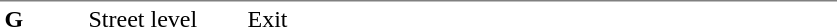<table table border=0 cellspacing=0 cellpadding=3>
<tr>
<td style="border-top:solid 1px gray;" width=50 valign=top><strong>G</strong></td>
<td style="border-top:solid 1px gray;" width=100 valign=top>Street level</td>
<td style="border-top:solid 1px gray;" width=390 valign=top>Exit</td>
</tr>
</table>
